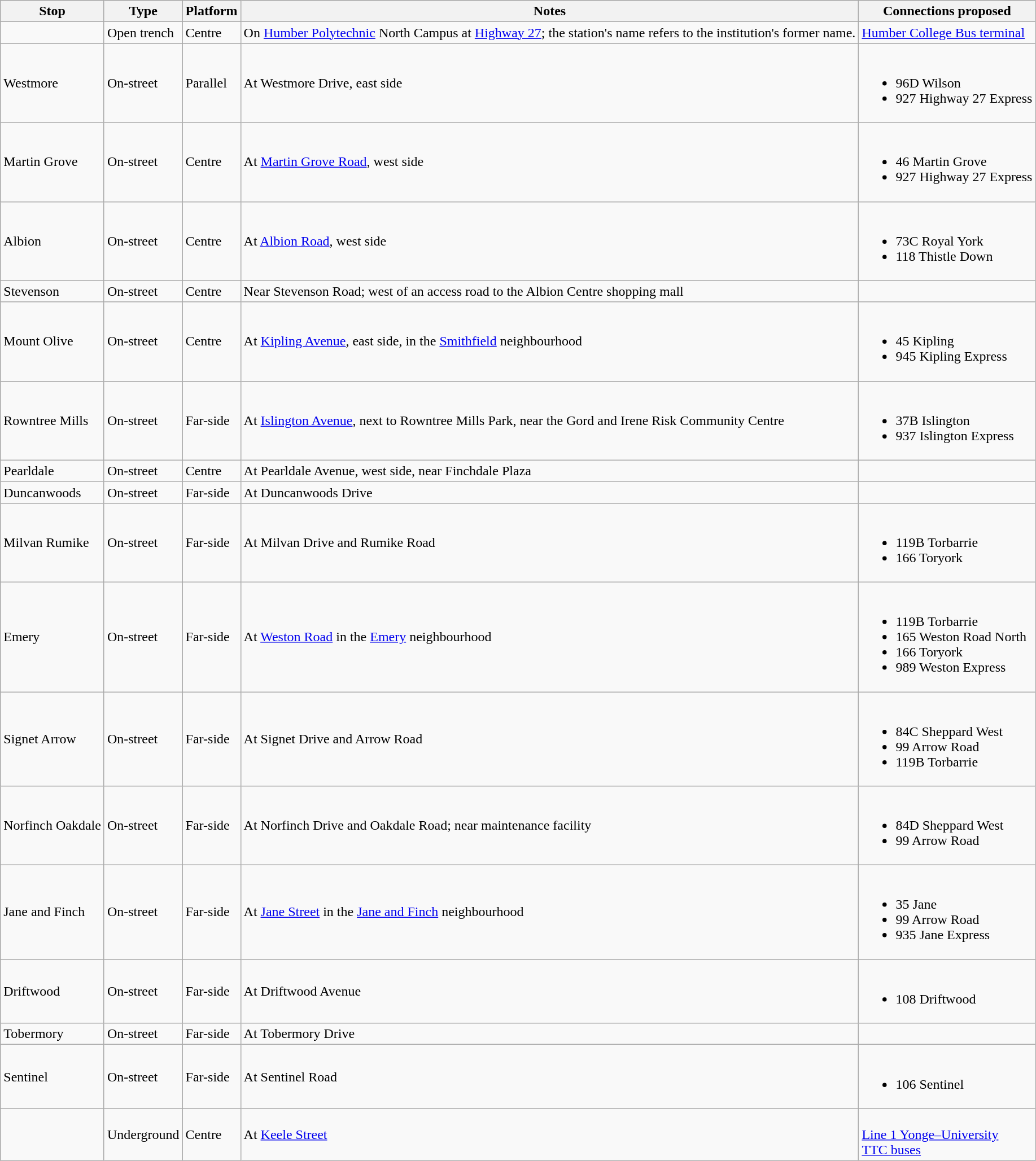<table class="wikitable">
<tr>
<th>Stop</th>
<th>Type</th>
<th>Platform</th>
<th>Notes</th>
<th>Connections proposed </th>
</tr>
<tr>
<td></td>
<td>Open trench</td>
<td>Centre</td>
<td>On <a href='#'>Humber Polytechnic</a> North Campus at <a href='#'>Highway 27</a>; the station's name refers to the institution's former name.</td>
<td><a href='#'>Humber College Bus terminal</a></td>
</tr>
<tr>
<td>Westmore</td>
<td>On-street</td>
<td>Parallel</td>
<td>At Westmore Drive, east side</td>
<td><br><ul><li>96D Wilson</li><li>927 Highway 27 Express</li></ul></td>
</tr>
<tr>
<td>Martin Grove</td>
<td>On-street</td>
<td>Centre</td>
<td>At <a href='#'>Martin Grove Road</a>, west side</td>
<td><br><ul><li>46 Martin Grove</li><li>927 Highway 27 Express</li></ul></td>
</tr>
<tr>
<td>Albion</td>
<td>On-street</td>
<td>Centre</td>
<td>At <a href='#'>Albion Road</a>, west side</td>
<td><br><ul><li>73C Royal York</li><li>118 Thistle Down</li></ul></td>
</tr>
<tr>
<td>Stevenson</td>
<td>On-street</td>
<td>Centre</td>
<td>Near Stevenson Road; west of an access road to the Albion Centre shopping mall</td>
<td></td>
</tr>
<tr>
<td>Mount Olive</td>
<td>On-street</td>
<td>Centre</td>
<td>At <a href='#'>Kipling Avenue</a>, east side, in the <a href='#'>Smithfield</a> neighbourhood</td>
<td><br><ul><li>45 Kipling</li><li>945 Kipling Express</li></ul></td>
</tr>
<tr>
<td>Rowntree Mills</td>
<td>On-street</td>
<td>Far-side</td>
<td>At <a href='#'>Islington Avenue</a>, next to Rowntree Mills Park, near the Gord and Irene Risk Community Centre</td>
<td><br><ul><li>37B Islington</li><li>937 Islington Express</li></ul></td>
</tr>
<tr>
<td>Pearldale</td>
<td>On-street</td>
<td>Centre</td>
<td>At Pearldale Avenue, west side, near Finchdale Plaza</td>
<td></td>
</tr>
<tr>
<td>Duncanwoods</td>
<td>On-street</td>
<td>Far-side</td>
<td>At Duncanwoods Drive</td>
<td></td>
</tr>
<tr>
<td>Milvan Rumike</td>
<td>On-street</td>
<td>Far-side</td>
<td>At Milvan Drive and Rumike Road</td>
<td><br><ul><li>119B Torbarrie</li><li>166 Toryork</li></ul></td>
</tr>
<tr>
<td>Emery</td>
<td>On-street</td>
<td>Far-side</td>
<td>At <a href='#'>Weston Road</a> in the <a href='#'>Emery</a> neighbourhood</td>
<td><br><ul><li>119B Torbarrie</li><li>165 Weston Road North</li><li>166 Toryork</li><li>989 Weston Express</li></ul></td>
</tr>
<tr>
<td>Signet Arrow</td>
<td>On-street</td>
<td>Far-side</td>
<td>At Signet Drive and Arrow Road</td>
<td><br><ul><li>84C Sheppard West</li><li>99 Arrow Road</li><li>119B Torbarrie</li></ul></td>
</tr>
<tr>
<td>Norfinch Oakdale</td>
<td>On-street</td>
<td>Far-side</td>
<td>At Norfinch Drive and Oakdale Road; near maintenance facility</td>
<td><br><ul><li>84D Sheppard West</li><li>99 Arrow Road</li></ul></td>
</tr>
<tr>
<td>Jane and Finch</td>
<td>On-street</td>
<td>Far-side</td>
<td>At <a href='#'>Jane Street</a> in the <a href='#'>Jane and Finch</a> neighbourhood</td>
<td><br><ul><li>35 Jane</li><li>99 Arrow Road</li><li>935 Jane Express</li></ul></td>
</tr>
<tr>
<td>Driftwood</td>
<td>On-street</td>
<td>Far-side</td>
<td>At Driftwood Avenue</td>
<td><br><ul><li>108 Driftwood</li></ul></td>
</tr>
<tr>
<td>Tobermory</td>
<td>On-street</td>
<td>Far-side</td>
<td>At Tobermory Drive</td>
<td></td>
</tr>
<tr>
<td>Sentinel</td>
<td>On-street</td>
<td>Far-side</td>
<td>At Sentinel Road</td>
<td><br><ul><li>106 Sentinel</li></ul></td>
</tr>
<tr>
<td></td>
<td>Underground</td>
<td>Centre</td>
<td>At <a href='#'>Keele Street</a></td>
<td><br><a href='#'>Line 1 Yonge–University</a><br>
<a href='#'>TTC buses</a></td>
</tr>
</table>
